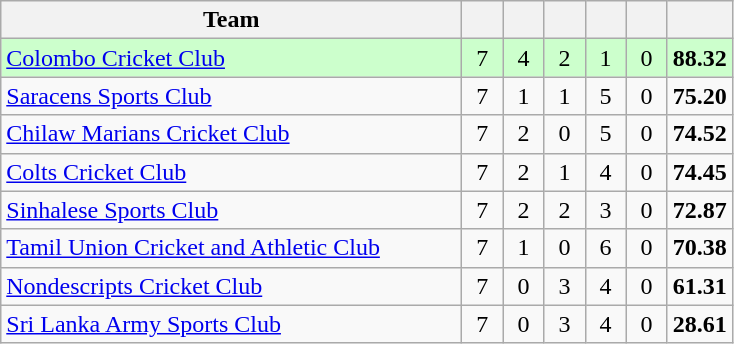<table class="wikitable" style="text-align:center">
<tr>
<th style="width:300px">Team</th>
<th width="20"></th>
<th width="20"></th>
<th width="20"></th>
<th width="20"></th>
<th width="20"></th>
<th width="20"></th>
</tr>
<tr style="background:#cfc">
<td style="text-align:left"><a href='#'>Colombo Cricket Club</a></td>
<td>7</td>
<td>4</td>
<td>2</td>
<td>1</td>
<td>0</td>
<td><strong>88.32</strong></td>
</tr>
<tr>
<td style="text-align:left"><a href='#'>Saracens Sports Club</a></td>
<td>7</td>
<td>1</td>
<td>1</td>
<td>5</td>
<td>0</td>
<td><strong>75.20</strong></td>
</tr>
<tr>
<td style="text-align:left"><a href='#'>Chilaw Marians Cricket Club</a></td>
<td>7</td>
<td>2</td>
<td>0</td>
<td>5</td>
<td>0</td>
<td><strong>74.52</strong></td>
</tr>
<tr>
<td style="text-align:left"><a href='#'>Colts Cricket Club</a></td>
<td>7</td>
<td>2</td>
<td>1</td>
<td>4</td>
<td>0</td>
<td><strong>74.45</strong></td>
</tr>
<tr>
<td style="text-align:left"><a href='#'>Sinhalese Sports Club</a></td>
<td>7</td>
<td>2</td>
<td>2</td>
<td>3</td>
<td>0</td>
<td><strong>72.87</strong></td>
</tr>
<tr>
<td style="text-align:left"><a href='#'>Tamil Union Cricket and Athletic Club</a></td>
<td>7</td>
<td>1</td>
<td>0</td>
<td>6</td>
<td>0</td>
<td><strong>70.38</strong></td>
</tr>
<tr>
<td style="text-align:left"><a href='#'>Nondescripts Cricket Club</a></td>
<td>7</td>
<td>0</td>
<td>3</td>
<td>4</td>
<td>0</td>
<td><strong>61.31</strong></td>
</tr>
<tr>
<td style="text-align:left"><a href='#'>Sri Lanka Army Sports Club</a></td>
<td>7</td>
<td>0</td>
<td>3</td>
<td>4</td>
<td>0</td>
<td><strong>28.61</strong></td>
</tr>
</table>
